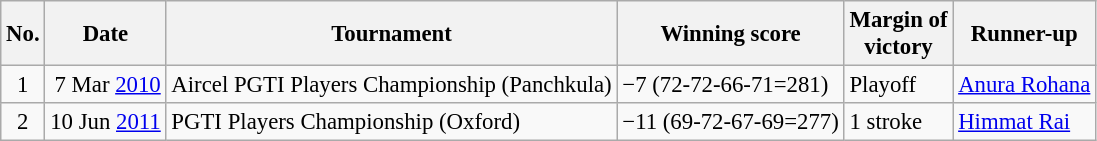<table class="wikitable" style="font-size:95%;">
<tr>
<th>No.</th>
<th>Date</th>
<th>Tournament</th>
<th>Winning score</th>
<th>Margin of<br>victory</th>
<th>Runner-up</th>
</tr>
<tr>
<td align=center>1</td>
<td align=right>7 Mar <a href='#'>2010</a></td>
<td>Aircel PGTI Players Championship (Panchkula)</td>
<td>−7 (72-72-66-71=281)</td>
<td>Playoff</td>
<td> <a href='#'>Anura Rohana</a></td>
</tr>
<tr>
<td align=center>2</td>
<td align=right>10 Jun <a href='#'>2011</a></td>
<td>PGTI Players Championship (Oxford)</td>
<td>−11 (69-72-67-69=277)</td>
<td>1 stroke</td>
<td> <a href='#'>Himmat Rai</a></td>
</tr>
</table>
